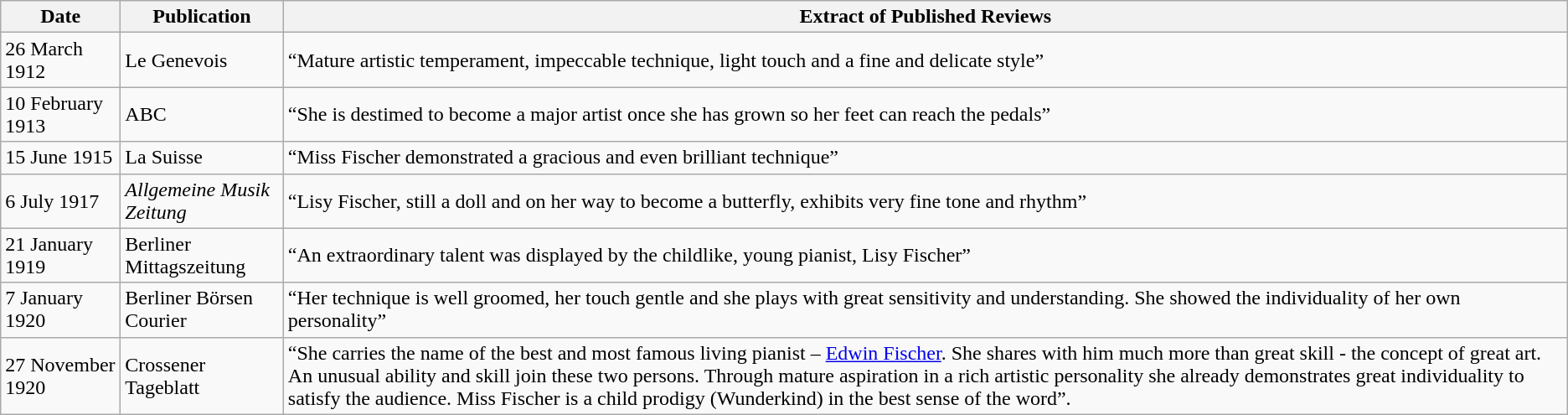<table class="wikitable">
<tr>
<th>Date</th>
<th>Publication</th>
<th>Extract of Published Reviews</th>
</tr>
<tr>
<td>26 March 1912</td>
<td>Le Genevois</td>
<td>“Mature artistic temperament, impeccable technique, light touch and a fine and delicate style”</td>
</tr>
<tr>
<td>10 February 1913</td>
<td>ABC</td>
<td>“She is destimed to become a major artist once she has grown so her feet can reach the pedals”</td>
</tr>
<tr>
<td>15 June 1915</td>
<td>La Suisse</td>
<td>“Miss Fischer demonstrated a gracious and even brilliant technique”</td>
</tr>
<tr>
<td>6 July 1917</td>
<td><em>Allgemeine Musik Zeitung</em></td>
<td>“Lisy Fischer, still a doll and on her way to become a butterfly, exhibits very fine tone and rhythm”</td>
</tr>
<tr>
<td>21 January 1919</td>
<td>Berliner Mittagszeitung</td>
<td>“An extraordinary talent was displayed by the childlike, young pianist, Lisy Fischer”</td>
</tr>
<tr>
<td>7 January 1920</td>
<td>Berliner Börsen Courier</td>
<td>“Her technique is well groomed, her touch gentle and she plays with great sensitivity and understanding. She showed the individuality of her own personality”</td>
</tr>
<tr>
<td>27 November 1920</td>
<td>Crossener Tageblatt</td>
<td>“She carries the name of the best and most famous living pianist – <a href='#'>Edwin Fischer</a>. She shares with him much more than great skill - the concept of great art. An unusual ability and skill join these two persons. Through mature aspiration in a rich artistic personality she already demonstrates great individuality to satisfy the audience. Miss Fischer is a child prodigy (Wunderkind) in the best sense of the word”.</td>
</tr>
</table>
